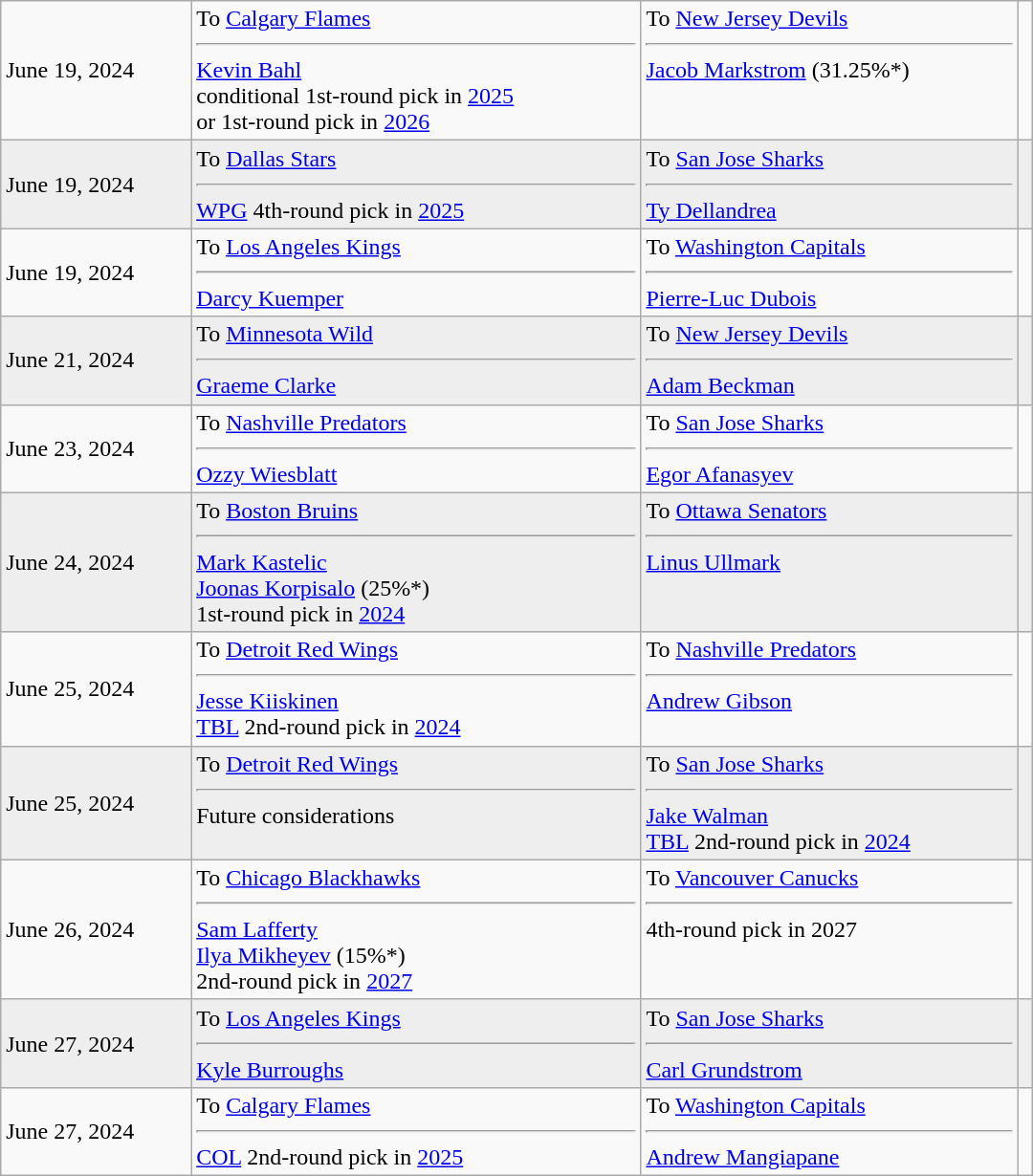<table cellspacing=0 class="wikitable" style="border:1px solid #999999; width:720px;">
<tr>
<td>June 19, 2024</td>
<td valign="top">To <a href='#'>Calgary Flames</a><hr><a href='#'>Kevin Bahl</a><br>conditional 1st-round pick in <a href='#'>2025</a><br>or 1st-round pick in <a href='#'>2026</a></td>
<td valign="top">To <a href='#'>New Jersey Devils</a><hr><a href='#'>Jacob Markstrom</a> (31.25%*)</td>
<td></td>
</tr>
<tr bgcolor="eeeeee">
<td>June 19, 2024</td>
<td valign="top">To <a href='#'>Dallas Stars</a><hr><a href='#'>WPG</a> 4th-round pick in <a href='#'>2025</a></td>
<td valign="top">To <a href='#'>San Jose Sharks</a><hr><a href='#'>Ty Dellandrea</a></td>
<td></td>
</tr>
<tr>
<td>June 19, 2024</td>
<td valign="top">To <a href='#'>Los Angeles Kings</a><hr><a href='#'>Darcy Kuemper</a></td>
<td valign="top">To <a href='#'>Washington Capitals</a><hr><a href='#'>Pierre-Luc Dubois</a></td>
<td></td>
</tr>
<tr bgcolor="eeeeee">
<td>June 21, 2024</td>
<td valign="top">To <a href='#'>Minnesota Wild</a><hr><a href='#'>Graeme Clarke</a></td>
<td valign="top">To <a href='#'>New Jersey Devils</a><hr><a href='#'>Adam Beckman</a></td>
<td></td>
</tr>
<tr>
<td>June 23, 2024</td>
<td valign="top">To <a href='#'>Nashville Predators</a><hr><a href='#'>Ozzy Wiesblatt</a></td>
<td valign="top">To <a href='#'>San Jose Sharks</a><hr><a href='#'>Egor Afanasyev</a></td>
<td></td>
</tr>
<tr bgcolor="eeeeee">
<td>June 24, 2024</td>
<td valign="top">To <a href='#'>Boston Bruins</a><hr><a href='#'>Mark Kastelic</a><br><a href='#'>Joonas Korpisalo</a> (25%*)<br>1st-round pick in <a href='#'>2024</a></td>
<td valign="top">To <a href='#'>Ottawa Senators</a><hr><a href='#'>Linus Ullmark</a></td>
<td></td>
</tr>
<tr>
<td>June 25, 2024</td>
<td valign="top">To <a href='#'>Detroit Red Wings</a><hr><a href='#'>Jesse Kiiskinen</a><br><a href='#'>TBL</a> 2nd-round pick in <a href='#'>2024</a></td>
<td valign="top">To <a href='#'>Nashville Predators</a><hr><a href='#'>Andrew Gibson</a></td>
<td></td>
</tr>
<tr bgcolor="eeeeee">
<td>June 25, 2024</td>
<td valign="top">To <a href='#'>Detroit Red Wings</a><hr>Future considerations</td>
<td valign="top">To <a href='#'>San Jose Sharks</a><hr><a href='#'>Jake Walman</a><br><a href='#'>TBL</a> 2nd-round pick in <a href='#'>2024</a></td>
<td></td>
</tr>
<tr>
<td>June 26, 2024</td>
<td valign="top">To <a href='#'>Chicago Blackhawks</a><hr><a href='#'>Sam Lafferty</a><br><a href='#'>Ilya Mikheyev</a> (15%*)<br>2nd-round pick in <a href='#'>2027</a></td>
<td valign="top">To <a href='#'>Vancouver Canucks</a><hr>4th-round pick in 2027</td>
<td></td>
</tr>
<tr bgcolor="eeeeee">
<td>June 27, 2024</td>
<td valign="top">To <a href='#'>Los Angeles Kings</a><hr><a href='#'>Kyle Burroughs</a></td>
<td valign="top">To <a href='#'>San Jose Sharks</a><hr><a href='#'>Carl Grundstrom</a></td>
<td></td>
</tr>
<tr>
<td>June 27, 2024</td>
<td valign="top">To <a href='#'>Calgary Flames</a><hr><a href='#'>COL</a> 2nd-round pick in <a href='#'>2025</a></td>
<td valign="top">To <a href='#'>Washington Capitals</a><hr><a href='#'>Andrew Mangiapane</a></td>
<td></td>
</tr>
</table>
